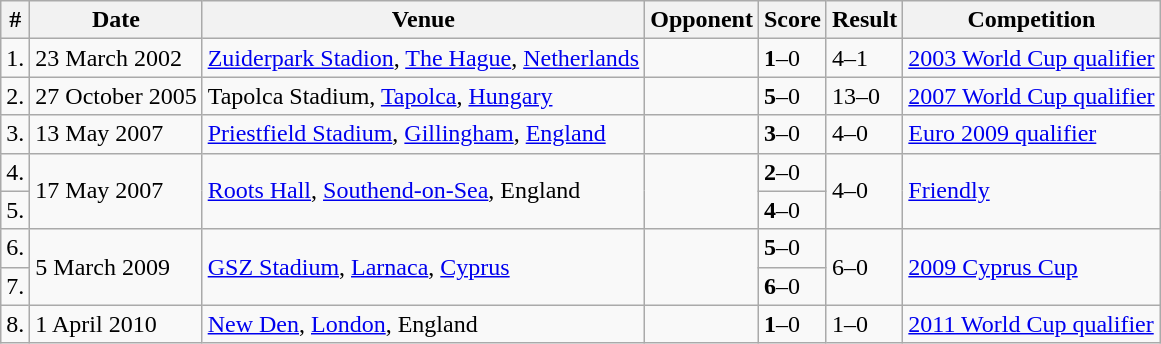<table class="wikitable">
<tr>
<th>#</th>
<th>Date</th>
<th>Venue</th>
<th>Opponent</th>
<th>Score</th>
<th>Result</th>
<th>Competition</th>
</tr>
<tr>
<td>1.</td>
<td>23 March 2002</td>
<td><a href='#'>Zuiderpark Stadion</a>, <a href='#'>The Hague</a>, <a href='#'>Netherlands</a></td>
<td></td>
<td><strong>1</strong>–0</td>
<td>4–1</td>
<td><a href='#'>2003 World Cup qualifier</a></td>
</tr>
<tr>
<td>2.</td>
<td>27 October 2005</td>
<td>Tapolca Stadium, <a href='#'>Tapolca</a>, <a href='#'>Hungary</a></td>
<td></td>
<td><strong>5</strong>–0</td>
<td>13–0</td>
<td><a href='#'>2007 World Cup qualifier</a></td>
</tr>
<tr>
<td>3.</td>
<td>13 May 2007</td>
<td><a href='#'>Priestfield Stadium</a>, <a href='#'>Gillingham</a>, <a href='#'>England</a></td>
<td></td>
<td><strong>3</strong>–0</td>
<td>4–0</td>
<td><a href='#'>Euro 2009 qualifier</a></td>
</tr>
<tr>
<td>4.</td>
<td rowspan="2">17 May 2007</td>
<td rowspan="2"><a href='#'>Roots Hall</a>, <a href='#'>Southend-on-Sea</a>, England</td>
<td rowspan="2"></td>
<td><strong>2</strong>–0</td>
<td rowspan="2">4–0</td>
<td rowspan="2"><a href='#'>Friendly</a></td>
</tr>
<tr>
<td>5.</td>
<td><strong>4</strong>–0</td>
</tr>
<tr>
<td>6.</td>
<td rowspan="2">5 March 2009</td>
<td rowspan="2"><a href='#'>GSZ Stadium</a>, <a href='#'>Larnaca</a>, <a href='#'>Cyprus</a></td>
<td rowspan="2"></td>
<td><strong>5</strong>–0</td>
<td rowspan="2">6–0</td>
<td rowspan="2"><a href='#'>2009 Cyprus Cup</a></td>
</tr>
<tr>
<td>7.</td>
<td><strong>6</strong>–0</td>
</tr>
<tr>
<td>8.</td>
<td>1 April 2010</td>
<td><a href='#'>New Den</a>, <a href='#'>London</a>, England</td>
<td></td>
<td><strong>1</strong>–0</td>
<td>1–0</td>
<td><a href='#'>2011 World Cup qualifier</a></td>
</tr>
</table>
